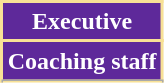<table class="wikitable">
<tr>
<th colspan="2" style="background:#5E299A; color:white; border:2px solid #F8E196;" scope="col">Executive</th>
</tr>
<tr>
</tr>
<tr>
</tr>
<tr>
</tr>
<tr>
</tr>
<tr>
<th colspan="2" style="background:#5E299A; color:white; border:2px solid #F8E196;" scope="col">Coaching staff</th>
</tr>
<tr>
</tr>
<tr>
</tr>
<tr>
</tr>
<tr>
</tr>
<tr>
</tr>
<tr>
</tr>
</table>
